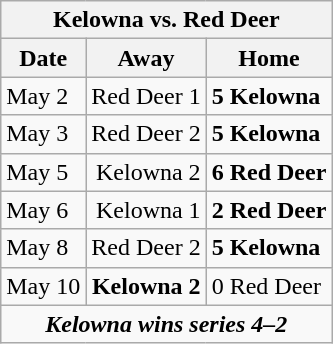<table class="wikitable">
<tr>
<th bgcolor="#DDDDDD" colspan="4">Kelowna vs. Red Deer</th>
</tr>
<tr>
<th>Date</th>
<th>Away</th>
<th>Home</th>
</tr>
<tr>
<td>May 2</td>
<td align="right">Red Deer 1</td>
<td><strong>5 Kelowna</strong></td>
</tr>
<tr>
<td>May 3</td>
<td align="right">Red Deer 2</td>
<td><strong>5 Kelowna</strong></td>
</tr>
<tr>
<td>May 5</td>
<td align="right">Kelowna 2</td>
<td><strong>6 Red Deer</strong></td>
</tr>
<tr>
<td>May 6</td>
<td align="right">Kelowna 1</td>
<td><strong>2 Red Deer</strong></td>
</tr>
<tr>
<td>May 8</td>
<td align="right">Red Deer 2</td>
<td><strong>5 Kelowna</strong></td>
</tr>
<tr>
<td>May 10</td>
<td align="right"><strong>Kelowna 2</strong></td>
<td>0 Red Deer</td>
</tr>
<tr align="center">
<td colspan="4"><strong><em>Kelowna wins series 4–2</em></strong></td>
</tr>
</table>
